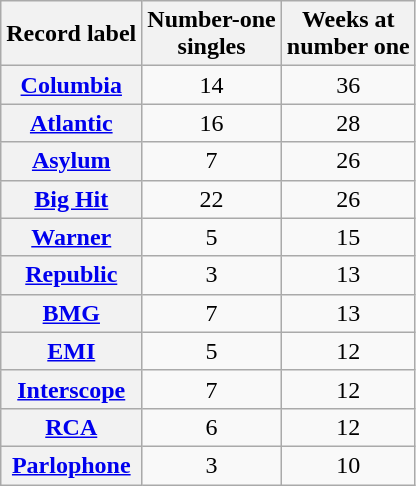<table class="wikitable plainrowheaders sortable">
<tr>
<th scope=col>Record label</th>
<th scope=col>Number-one<br>singles</th>
<th scope=col>Weeks at<br>number one</th>
</tr>
<tr>
<th scope=row><a href='#'>Columbia</a></th>
<td align=center>14</td>
<td align=center>36</td>
</tr>
<tr>
<th scope=row><a href='#'>Atlantic</a></th>
<td align=center>16</td>
<td align=center>28</td>
</tr>
<tr>
<th scope=row><a href='#'>Asylum</a></th>
<td align=center>7</td>
<td align=center>26</td>
</tr>
<tr>
<th scope=row><a href='#'>Big Hit</a></th>
<td align=center>22</td>
<td align=center>26</td>
</tr>
<tr>
<th scope=row><a href='#'>Warner</a></th>
<td align=center>5</td>
<td align=center>15</td>
</tr>
<tr>
<th scope=row><a href='#'>Republic</a></th>
<td align=center>3</td>
<td align=center>13</td>
</tr>
<tr>
<th scope=row><a href='#'>BMG</a></th>
<td align=center>7</td>
<td align=center>13</td>
</tr>
<tr>
<th scope=row><a href='#'>EMI</a></th>
<td align=center>5</td>
<td align=center>12</td>
</tr>
<tr>
<th scope=row><a href='#'>Interscope</a></th>
<td align=center>7</td>
<td align=center>12</td>
</tr>
<tr>
<th scope=row><a href='#'>RCA</a></th>
<td align=center>6</td>
<td align=center>12</td>
</tr>
<tr>
<th scope=row><a href='#'>Parlophone</a></th>
<td align=center>3</td>
<td align=center>10</td>
</tr>
</table>
